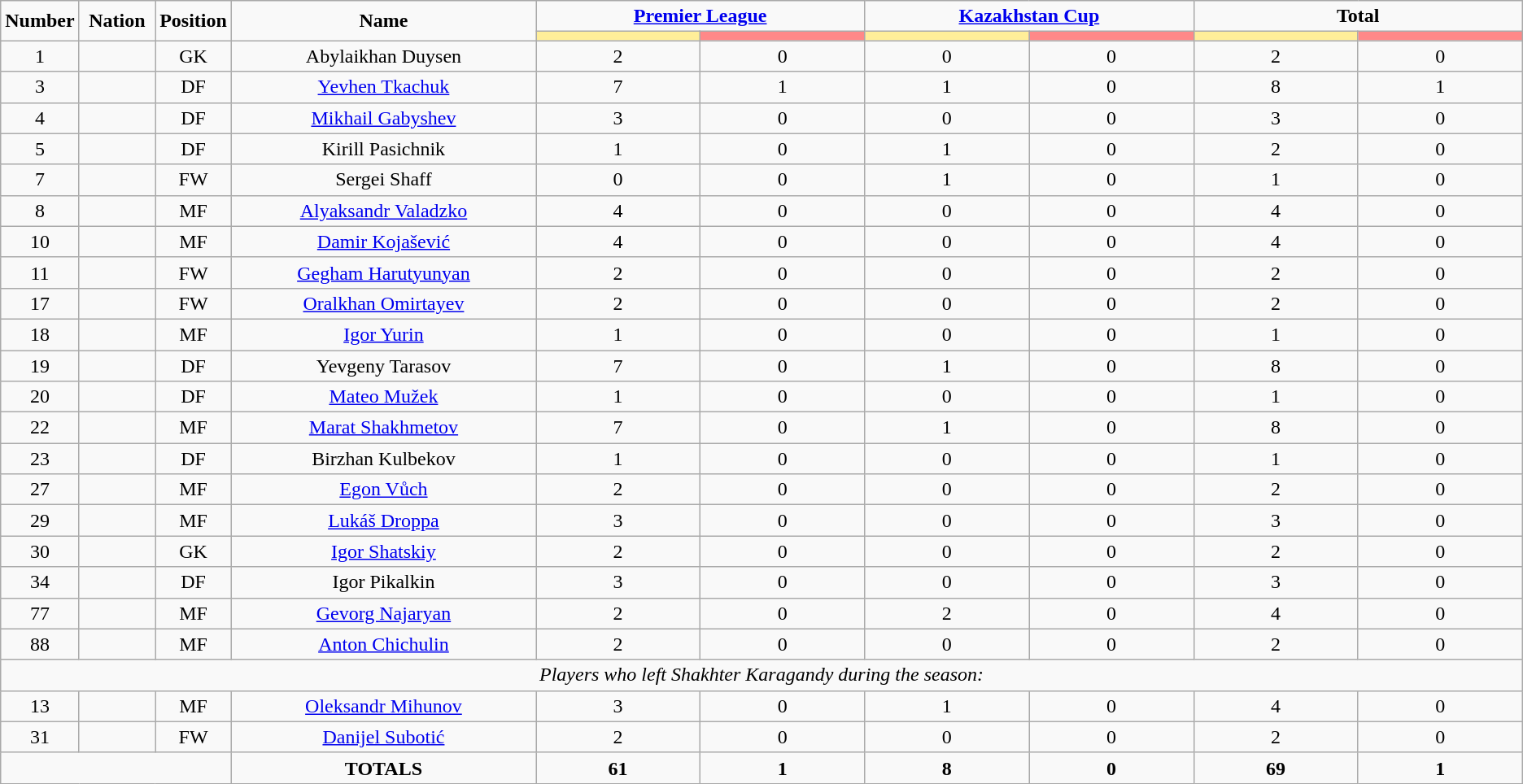<table class="wikitable" style="text-align:center;">
<tr>
<td rowspan="2"  style="width:5%; text-align:center;"><strong>Number</strong></td>
<td rowspan="2"  style="width:5%; text-align:center;"><strong>Nation</strong></td>
<td rowspan="2"  style="width:5%; text-align:center;"><strong>Position</strong></td>
<td rowspan="2"  style="width:20%; text-align:center;"><strong>Name</strong></td>
<td colspan="2" style="text-align:center;"><strong><a href='#'>Premier League</a></strong></td>
<td colspan="2" style="text-align:center;"><strong><a href='#'>Kazakhstan Cup</a></strong></td>
<td colspan="2" style="text-align:center;"><strong>Total</strong></td>
</tr>
<tr>
<th style="width:60px; background:#fe9;"></th>
<th style="width:60px; background:#ff8888;"></th>
<th style="width:60px; background:#fe9;"></th>
<th style="width:60px; background:#ff8888;"></th>
<th style="width:60px; background:#fe9;"></th>
<th style="width:60px; background:#ff8888;"></th>
</tr>
<tr>
<td>1</td>
<td></td>
<td>GK</td>
<td>Abylaikhan Duysen</td>
<td>2</td>
<td>0</td>
<td>0</td>
<td>0</td>
<td>2</td>
<td>0</td>
</tr>
<tr>
<td>3</td>
<td></td>
<td>DF</td>
<td><a href='#'>Yevhen Tkachuk</a></td>
<td>7</td>
<td>1</td>
<td>1</td>
<td>0</td>
<td>8</td>
<td>1</td>
</tr>
<tr>
<td>4</td>
<td></td>
<td>DF</td>
<td><a href='#'>Mikhail Gabyshev</a></td>
<td>3</td>
<td>0</td>
<td>0</td>
<td>0</td>
<td>3</td>
<td>0</td>
</tr>
<tr>
<td>5</td>
<td></td>
<td>DF</td>
<td>Kirill Pasichnik</td>
<td>1</td>
<td>0</td>
<td>1</td>
<td>0</td>
<td>2</td>
<td>0</td>
</tr>
<tr>
<td>7</td>
<td></td>
<td>FW</td>
<td>Sergei Shaff</td>
<td>0</td>
<td>0</td>
<td>1</td>
<td>0</td>
<td>1</td>
<td>0</td>
</tr>
<tr>
<td>8</td>
<td></td>
<td>MF</td>
<td><a href='#'>Alyaksandr Valadzko</a></td>
<td>4</td>
<td>0</td>
<td>0</td>
<td>0</td>
<td>4</td>
<td>0</td>
</tr>
<tr>
<td>10</td>
<td></td>
<td>MF</td>
<td><a href='#'>Damir Kojašević</a></td>
<td>4</td>
<td>0</td>
<td>0</td>
<td>0</td>
<td>4</td>
<td>0</td>
</tr>
<tr>
<td>11</td>
<td></td>
<td>FW</td>
<td><a href='#'>Gegham Harutyunyan</a></td>
<td>2</td>
<td>0</td>
<td>0</td>
<td>0</td>
<td>2</td>
<td>0</td>
</tr>
<tr>
<td>17</td>
<td></td>
<td>FW</td>
<td><a href='#'>Oralkhan Omirtayev</a></td>
<td>2</td>
<td>0</td>
<td>0</td>
<td>0</td>
<td>2</td>
<td>0</td>
</tr>
<tr>
<td>18</td>
<td></td>
<td>MF</td>
<td><a href='#'>Igor Yurin</a></td>
<td>1</td>
<td>0</td>
<td>0</td>
<td>0</td>
<td>1</td>
<td>0</td>
</tr>
<tr>
<td>19</td>
<td></td>
<td>DF</td>
<td>Yevgeny Tarasov</td>
<td>7</td>
<td>0</td>
<td>1</td>
<td>0</td>
<td>8</td>
<td>0</td>
</tr>
<tr>
<td>20</td>
<td></td>
<td>DF</td>
<td><a href='#'>Mateo Mužek</a></td>
<td>1</td>
<td>0</td>
<td>0</td>
<td>0</td>
<td>1</td>
<td>0</td>
</tr>
<tr>
<td>22</td>
<td></td>
<td>MF</td>
<td><a href='#'>Marat Shakhmetov</a></td>
<td>7</td>
<td>0</td>
<td>1</td>
<td>0</td>
<td>8</td>
<td>0</td>
</tr>
<tr>
<td>23</td>
<td></td>
<td>DF</td>
<td>Birzhan Kulbekov</td>
<td>1</td>
<td>0</td>
<td>0</td>
<td>0</td>
<td>1</td>
<td>0</td>
</tr>
<tr>
<td>27</td>
<td></td>
<td>MF</td>
<td><a href='#'>Egon Vůch</a></td>
<td>2</td>
<td>0</td>
<td>0</td>
<td>0</td>
<td>2</td>
<td>0</td>
</tr>
<tr>
<td>29</td>
<td></td>
<td>MF</td>
<td><a href='#'>Lukáš Droppa</a></td>
<td>3</td>
<td>0</td>
<td>0</td>
<td>0</td>
<td>3</td>
<td>0</td>
</tr>
<tr>
<td>30</td>
<td></td>
<td>GK</td>
<td><a href='#'>Igor Shatskiy</a></td>
<td>2</td>
<td>0</td>
<td>0</td>
<td>0</td>
<td>2</td>
<td>0</td>
</tr>
<tr>
<td>34</td>
<td></td>
<td>DF</td>
<td>Igor Pikalkin</td>
<td>3</td>
<td>0</td>
<td>0</td>
<td>0</td>
<td>3</td>
<td>0</td>
</tr>
<tr>
<td>77</td>
<td></td>
<td>MF</td>
<td><a href='#'>Gevorg Najaryan</a></td>
<td>2</td>
<td>0</td>
<td>2</td>
<td>0</td>
<td>4</td>
<td>0</td>
</tr>
<tr>
<td>88</td>
<td></td>
<td>MF</td>
<td><a href='#'>Anton Chichulin</a></td>
<td>2</td>
<td>0</td>
<td>0</td>
<td>0</td>
<td>2</td>
<td>0</td>
</tr>
<tr>
<td colspan="14"><em>Players who left Shakhter Karagandy during the season:</em></td>
</tr>
<tr>
<td>13</td>
<td></td>
<td>MF</td>
<td><a href='#'>Oleksandr Mihunov</a></td>
<td>3</td>
<td>0</td>
<td>1</td>
<td>0</td>
<td>4</td>
<td>0</td>
</tr>
<tr>
<td>31</td>
<td></td>
<td>FW</td>
<td><a href='#'>Danijel Subotić</a></td>
<td>2</td>
<td>0</td>
<td>0</td>
<td>0</td>
<td>2</td>
<td>0</td>
</tr>
<tr>
<td colspan="3"></td>
<td><strong>TOTALS</strong></td>
<td><strong>61</strong></td>
<td><strong>1</strong></td>
<td><strong>8</strong></td>
<td><strong>0</strong></td>
<td><strong>69</strong></td>
<td><strong>1</strong></td>
</tr>
</table>
